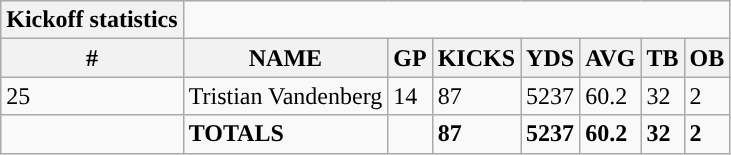<table class="wikitable collapsible">
<tr>
<th style="text-align:center; ">Kickoff statistics</th>
</tr>
<tr>
<th>#</th>
<th>NAME</th>
<th>GP</th>
<th>KICKS</th>
<th>YDS</th>
<th>AVG</th>
<th>TB</th>
<th>OB</th>
</tr>
<tr>
<td>25</td>
<td>Tristian Vandenberg</td>
<td>14</td>
<td>87</td>
<td>5237</td>
<td>60.2</td>
<td>32</td>
<td>2</td>
</tr>
<tr>
<td></td>
<td><strong>TOTALS</strong></td>
<td></td>
<td><strong>87</strong></td>
<td><strong>5237</strong></td>
<td><strong>60.2</strong></td>
<td><strong>32</strong></td>
<td><strong>2</strong></td>
</tr>
</table>
